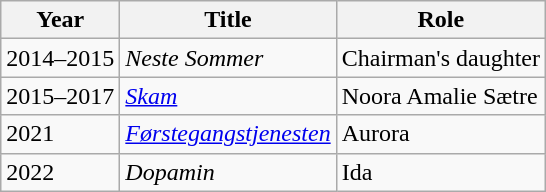<table class="wikitable">
<tr>
<th>Year</th>
<th>Title</th>
<th>Role</th>
</tr>
<tr>
<td>2014–2015</td>
<td><em>Neste Sommer</em></td>
<td>Chairman's daughter</td>
</tr>
<tr>
<td>2015–2017</td>
<td><em><a href='#'>Skam</a></em></td>
<td>Noora Amalie Sætre</td>
</tr>
<tr>
<td>2021</td>
<td><em><a href='#'>Førstegangstjenesten</a></em></td>
<td>Aurora</td>
</tr>
<tr>
<td>2022</td>
<td><em>Dopamin</em></td>
<td>Ida</td>
</tr>
</table>
